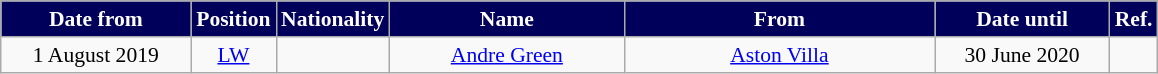<table class="wikitable"  style="text-align:center; font-size:90%; ">
<tr>
<th style="background:#00005a; color:#FFFFFF; width:120px;">Date from</th>
<th style="background:#00005a; color:#FFFFFF; width:50px;">Position</th>
<th style="background:#00005a; color:#FFFFFF; width:50px;">Nationality</th>
<th style="background:#00005a; color:#FFFFFF; width:150px;">Name</th>
<th style="background:#00005a; color:#FFFFFF; width:200px;">From</th>
<th style="background:#00005a; color:#FFFFFF; width:110px;">Date until</th>
<th style="background:#00005a; color:#FFFFFF; width:25px;">Ref.</th>
</tr>
<tr>
<td>1 August 2019</td>
<td><a href='#'>LW</a></td>
<td></td>
<td><a href='#'>Andre Green</a></td>
<td> <a href='#'>Aston Villa</a></td>
<td>30 June 2020</td>
<td></td>
</tr>
</table>
